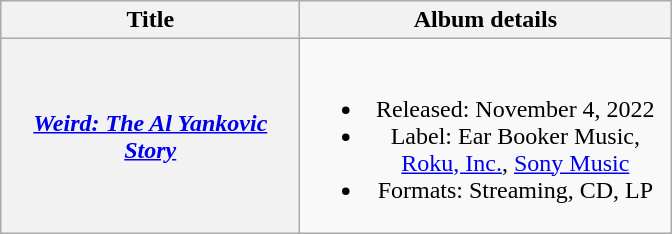<table class="wikitable plainrowheaders" style="text-align:center;">
<tr>
<th scope="col" style="width:12em;">Title</th>
<th scope="col" style="width:15em;">Album details</th>
</tr>
<tr>
<th scope="row"><em><a href='#'>Weird: The Al Yankovic Story</a></em></th>
<td><br><ul><li>Released: November 4, 2022</li><li>Label: Ear Booker Music, <a href='#'>Roku, Inc.</a>, <a href='#'>Sony Music</a></li><li>Formats: Streaming, CD, LP</li></ul></td>
</tr>
</table>
